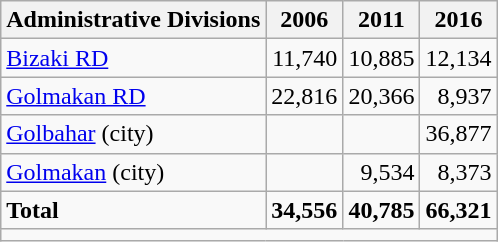<table class="wikitable">
<tr>
<th>Administrative Divisions</th>
<th>2006</th>
<th>2011</th>
<th>2016</th>
</tr>
<tr>
<td><a href='#'>Bizaki RD</a></td>
<td style="text-align: right;">11,740</td>
<td style="text-align: right;">10,885</td>
<td style="text-align: right;">12,134</td>
</tr>
<tr>
<td><a href='#'>Golmakan RD</a></td>
<td style="text-align: right;">22,816</td>
<td style="text-align: right;">20,366</td>
<td style="text-align: right;">8,937</td>
</tr>
<tr>
<td><a href='#'>Golbahar</a> (city)</td>
<td style="text-align: right;"></td>
<td style="text-align: right;"></td>
<td style="text-align: right;">36,877</td>
</tr>
<tr>
<td><a href='#'>Golmakan</a> (city)</td>
<td style="text-align: right;"></td>
<td style="text-align: right;">9,534</td>
<td style="text-align: right;">8,373</td>
</tr>
<tr>
<td><strong>Total</strong></td>
<td style="text-align: right;"><strong>34,556</strong></td>
<td style="text-align: right;"><strong>40,785</strong></td>
<td style="text-align: right;"><strong>66,321</strong></td>
</tr>
<tr>
<td colspan=4></td>
</tr>
</table>
